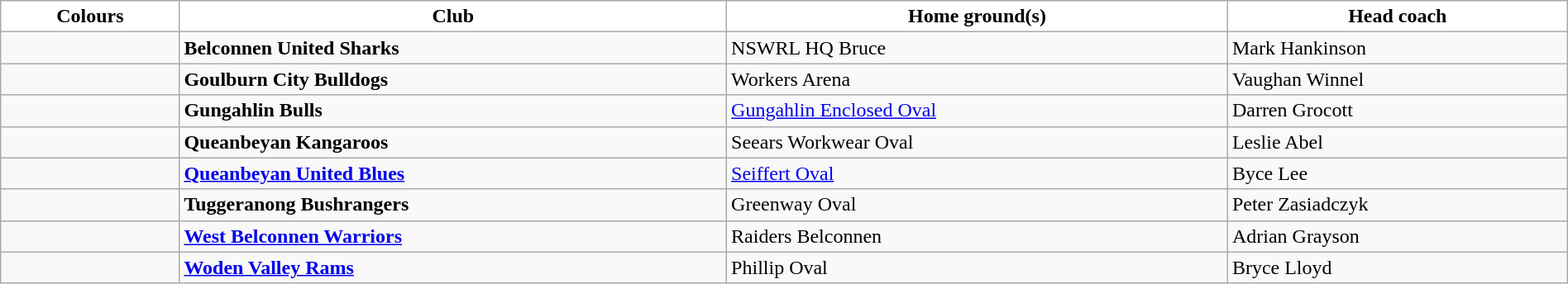<table class="wikitable" style="width:100%; text-align:left">
<tr>
<th style="background:white">Colours</th>
<th style="background:white">Club</th>
<th style="background:white">Home ground(s)</th>
<th style="background:white">Head coach</th>
</tr>
<tr>
<td></td>
<td><strong>Belconnen United Sharks</strong></td>
<td>NSWRL HQ Bruce</td>
<td>Mark Hankinson</td>
</tr>
<tr>
<td></td>
<td><strong>Goulburn City Bulldogs</strong></td>
<td>Workers Arena</td>
<td>Vaughan Winnel</td>
</tr>
<tr>
<td></td>
<td><strong>Gungahlin Bulls</strong></td>
<td><a href='#'>Gungahlin Enclosed Oval</a></td>
<td>Darren Grocott</td>
</tr>
<tr>
<td></td>
<td><strong>Queanbeyan Kangaroos</strong></td>
<td>Seears Workwear Oval</td>
<td>Leslie Abel</td>
</tr>
<tr>
<td></td>
<td><a href='#'><strong>Queanbeyan United Blues</strong></a></td>
<td><a href='#'>Seiffert Oval</a></td>
<td>Byce Lee</td>
</tr>
<tr>
<td></td>
<td><strong>Tuggeranong Bushrangers</strong></td>
<td>Greenway Oval</td>
<td>Peter Zasiadczyk</td>
</tr>
<tr>
<td></td>
<td><strong><a href='#'>West Belconnen Warriors</a></strong></td>
<td>Raiders Belconnen</td>
<td>Adrian Grayson</td>
</tr>
<tr>
<td></td>
<td><strong><a href='#'>Woden Valley Rams</a></strong></td>
<td>Phillip Oval</td>
<td>Bryce Lloyd</td>
</tr>
</table>
